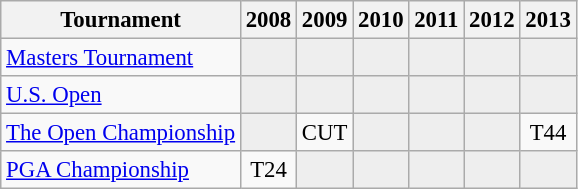<table class="wikitable" style="font-size:95%;text-align:center;">
<tr>
<th>Tournament</th>
<th>2008</th>
<th>2009</th>
<th>2010</th>
<th>2011</th>
<th>2012</th>
<th>2013</th>
</tr>
<tr>
<td align=left><a href='#'>Masters Tournament</a></td>
<td style="background:#eeeeee;"></td>
<td style="background:#eeeeee;"></td>
<td style="background:#eeeeee;"></td>
<td style="background:#eeeeee;"></td>
<td style="background:#eeeeee;"></td>
<td style="background:#eeeeee;"></td>
</tr>
<tr>
<td align=left><a href='#'>U.S. Open</a></td>
<td style="background:#eeeeee;"></td>
<td style="background:#eeeeee;"></td>
<td style="background:#eeeeee;"></td>
<td style="background:#eeeeee;"></td>
<td style="background:#eeeeee;"></td>
<td style="background:#eeeeee;"></td>
</tr>
<tr>
<td align=left><a href='#'>The Open Championship</a></td>
<td style="background:#eeeeee;"></td>
<td>CUT</td>
<td style="background:#eeeeee;"></td>
<td style="background:#eeeeee;"></td>
<td style="background:#eeeeee;"></td>
<td>T44</td>
</tr>
<tr>
<td align=left><a href='#'>PGA Championship</a></td>
<td>T24</td>
<td style="background:#eeeeee;"></td>
<td style="background:#eeeeee;"></td>
<td style="background:#eeeeee;"></td>
<td style="background:#eeeeee;"></td>
<td style="background:#eeeeee;"></td>
</tr>
</table>
